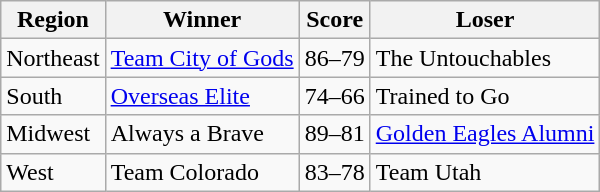<table class="wikitable">
<tr>
<th>Region</th>
<th>Winner</th>
<th>Score</th>
<th>Loser</th>
</tr>
<tr>
<td>Northeast</td>
<td><a href='#'>Team City of Gods</a></td>
<td>86–79</td>
<td>The Untouchables</td>
</tr>
<tr>
<td>South</td>
<td><a href='#'>Overseas Elite</a></td>
<td>74–66</td>
<td>Trained to Go</td>
</tr>
<tr>
<td>Midwest</td>
<td>Always a Brave</td>
<td>89–81</td>
<td><a href='#'>Golden Eagles Alumni</a></td>
</tr>
<tr>
<td>West</td>
<td>Team Colorado</td>
<td>83–78</td>
<td>Team Utah</td>
</tr>
</table>
